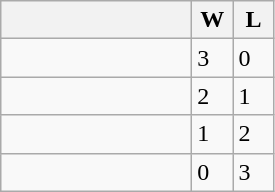<table class="wikitable">
<tr>
<th width="120"></th>
<th width="20">W</th>
<th width="20">L</th>
</tr>
<tr>
<td></td>
<td>3</td>
<td>0</td>
</tr>
<tr>
<td></td>
<td>2</td>
<td>1</td>
</tr>
<tr>
<td></td>
<td>1</td>
<td>2</td>
</tr>
<tr>
<td></td>
<td>0</td>
<td>3</td>
</tr>
</table>
